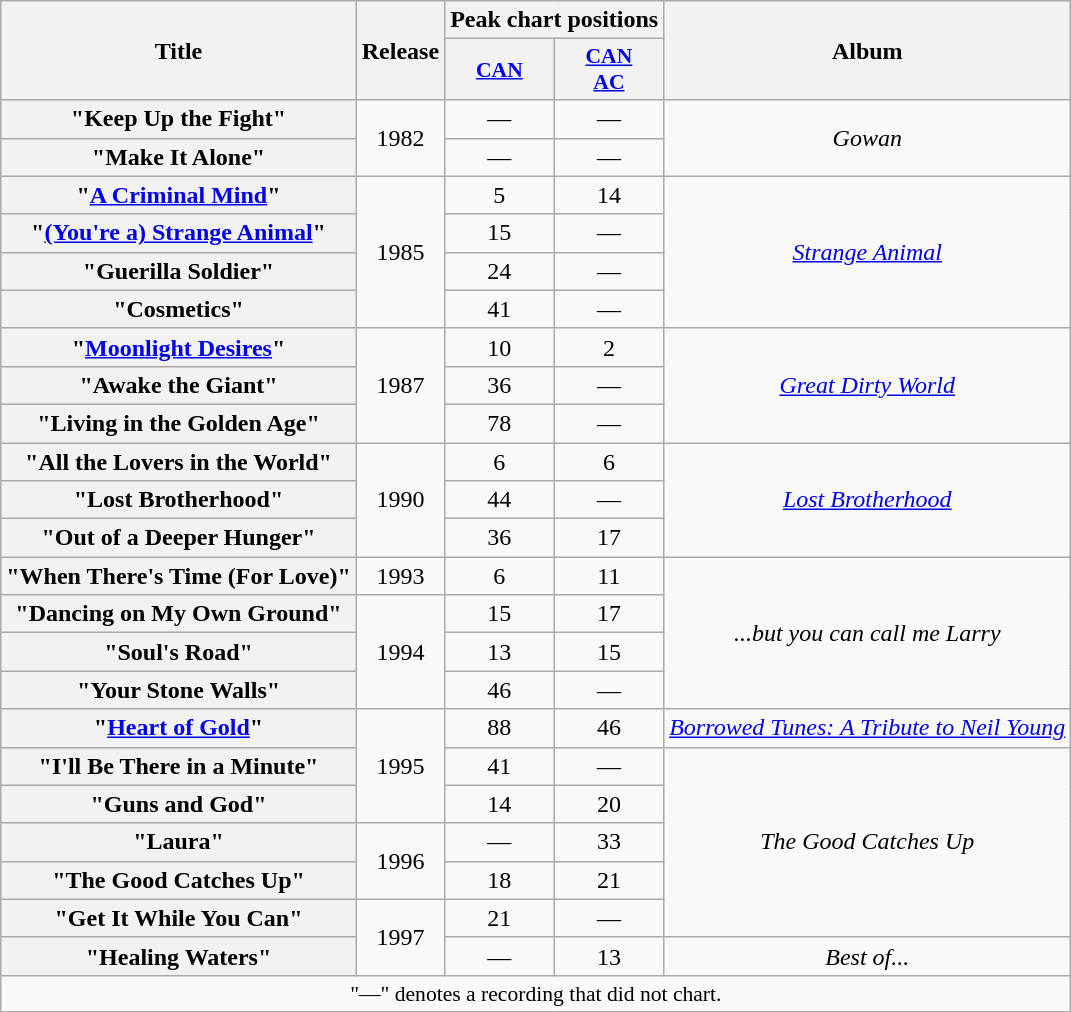<table class="wikitable plainrowheaders" style="text-align:center;">
<tr>
<th rowspan="2">Title</th>
<th rowspan="2">Release</th>
<th colspan="2">Peak chart positions</th>
<th rowspan="2">Album</th>
</tr>
<tr>
<th scope="col" style=font-size:90%;"><a href='#'>CAN</a><br></th>
<th scope="col" style=font-size:90%;"><a href='#'>CAN<br>AC</a><br></th>
</tr>
<tr>
<th scope="row">"Keep Up the Fight"</th>
<td rowspan=2>1982</td>
<td align="center">—</td>
<td align="center">—</td>
<td rowspan="2"><em>Gowan</em></td>
</tr>
<tr>
<th scope="row">"Make It Alone"</th>
<td align="center">—</td>
<td align="center">—</td>
</tr>
<tr>
<th scope="row">"<a href='#'>A Criminal Mind</a>"</th>
<td rowspan=4>1985</td>
<td align="center">5</td>
<td align="center">14</td>
<td rowspan="4"><em><a href='#'>Strange Animal</a></em></td>
</tr>
<tr>
<th scope="row">"<a href='#'>(You're a) Strange Animal</a>"</th>
<td align="center">15</td>
<td align="center">—</td>
</tr>
<tr>
<th scope="row">"Guerilla Soldier"</th>
<td align="center">24</td>
<td align="center">—</td>
</tr>
<tr>
<th scope="row">"Cosmetics"</th>
<td align="center">41</td>
<td align="center">—</td>
</tr>
<tr>
<th scope="row">"<a href='#'>Moonlight Desires</a>"</th>
<td rowspan=3>1987</td>
<td align="center">10</td>
<td align="center">2</td>
<td rowspan="3"><em><a href='#'>Great Dirty World</a></em></td>
</tr>
<tr>
<th scope="row">"Awake the Giant"</th>
<td align="center">36</td>
<td align="center">—</td>
</tr>
<tr>
<th scope="row">"Living in the Golden Age"</th>
<td align="center">78</td>
<td align="center">—</td>
</tr>
<tr>
<th scope="row">"All the Lovers in the World"</th>
<td rowspan=3>1990</td>
<td align="center">6</td>
<td align="center">6</td>
<td rowspan="3"><em><a href='#'>Lost Brotherhood</a></em></td>
</tr>
<tr>
<th scope="row">"Lost Brotherhood"</th>
<td align="center">44</td>
<td align="center">—</td>
</tr>
<tr>
<th scope="row">"Out of a Deeper Hunger"</th>
<td align="center">36</td>
<td align="center">17</td>
</tr>
<tr>
<th scope="row">"When There's Time (For Love)"</th>
<td>1993</td>
<td align="center">6</td>
<td align="center">11</td>
<td rowspan="4"><em>...but you can call me Larry</em></td>
</tr>
<tr>
<th scope="row">"Dancing on My Own Ground"</th>
<td rowspan=3>1994</td>
<td align="center">15</td>
<td align="center">17</td>
</tr>
<tr>
<th scope="row">"Soul's Road"</th>
<td align="center">13</td>
<td align="center">15</td>
</tr>
<tr>
<th scope="row">"Your Stone Walls"</th>
<td align="center">46</td>
<td align="center">—</td>
</tr>
<tr>
<th scope="row">"<a href='#'>Heart of Gold</a>"</th>
<td rowspan=3>1995</td>
<td align="center">88</td>
<td align="center">46</td>
<td><em><a href='#'>Borrowed Tunes: A Tribute to Neil Young</a></em></td>
</tr>
<tr>
<th scope="row">"I'll Be There in a Minute"</th>
<td align="center">41</td>
<td align="center">—</td>
<td rowspan="5"><em>The Good Catches Up</em></td>
</tr>
<tr>
<th scope="row">"Guns and God"</th>
<td align="center">14</td>
<td align="center">20</td>
</tr>
<tr>
<th scope="row">"Laura"</th>
<td rowspan=2>1996</td>
<td align="center">—</td>
<td align="center">33</td>
</tr>
<tr>
<th scope="row">"The Good Catches Up"</th>
<td align="center">18</td>
<td align="center">21</td>
</tr>
<tr>
<th scope="row">"Get It While You Can"</th>
<td rowspan=2>1997</td>
<td align="center">21</td>
<td align="center">—</td>
</tr>
<tr>
<th scope="row">"Healing Waters"</th>
<td align="center">—</td>
<td align="center">13</td>
<td><em>Best of...</em></td>
</tr>
<tr>
<td colspan="5" align="center" style="font-size:90%">"—" denotes a recording that did not chart.</td>
</tr>
</table>
